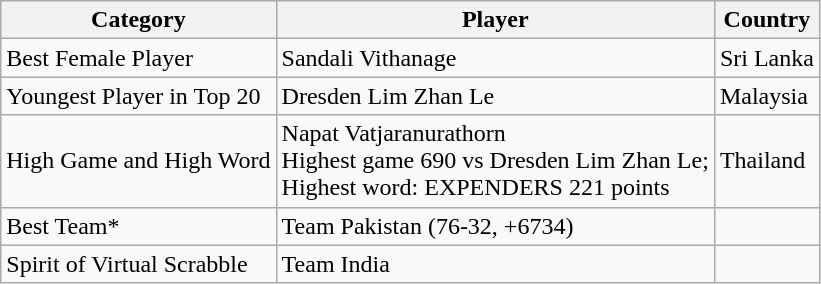<table class="wikitable">
<tr>
<th>Category</th>
<th>Player</th>
<th>Country</th>
</tr>
<tr>
<td>Best Female Player</td>
<td>Sandali Vithanage</td>
<td>Sri Lanka</td>
</tr>
<tr>
<td>Youngest Player in Top 20</td>
<td>Dresden Lim Zhan Le</td>
<td>Malaysia</td>
</tr>
<tr>
<td>High Game and High Word</td>
<td>Napat Vatjaranurathorn<br>Highest game 690 vs Dresden Lim Zhan Le;<br>Highest word: EXPENDERS 221 points</td>
<td>Thailand</td>
</tr>
<tr>
<td>Best Team*</td>
<td>Team Pakistan (76-32, +6734)</td>
<td></td>
</tr>
<tr>
<td>Spirit of Virtual Scrabble</td>
<td>Team India</td>
<td></td>
</tr>
</table>
